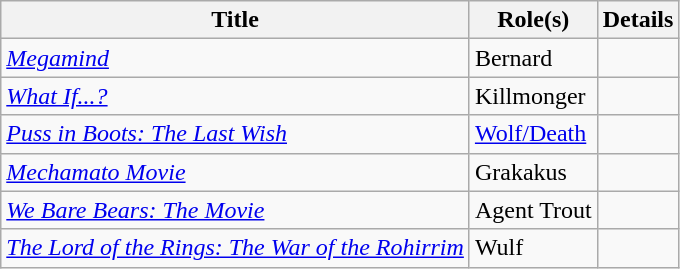<table class="wikitable">
<tr>
<th>Title</th>
<th>Role(s)</th>
<th>Details</th>
</tr>
<tr>
<td><em><a href='#'>Megamind</a></em></td>
<td>Bernard</td>
<td></td>
</tr>
<tr>
<td><em><a href='#'>What If...?</a></em></td>
<td>Killmonger</td>
<td></td>
</tr>
<tr>
<td><em><a href='#'>Puss in Boots: The Last Wish</a></em></td>
<td><a href='#'>Wolf/Death</a></td>
<td></td>
</tr>
<tr>
<td><em><a href='#'>Mechamato Movie</a></em></td>
<td>Grakakus</td>
<td></td>
</tr>
<tr>
<td><em><a href='#'>We Bare Bears: The Movie</a></em></td>
<td>Agent Trout</td>
<td></td>
</tr>
<tr>
<td><em><a href='#'>The Lord of the Rings: The War of the Rohirrim</a></em></td>
<td>Wulf</td>
<td></td>
</tr>
</table>
